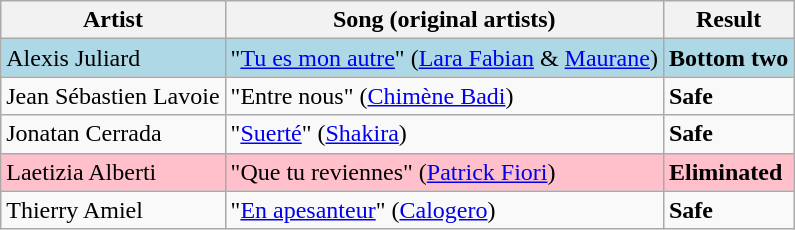<table class=wikitable>
<tr>
<th>Artist</th>
<th>Song (original artists)</th>
<th>Result</th>
</tr>
<tr style="background:lightblue;">
<td>Alexis Juliard</td>
<td>"<a href='#'>Tu es mon autre</a>" (<a href='#'>Lara Fabian</a> & <a href='#'>Maurane</a>)</td>
<td><strong>Bottom two</strong></td>
</tr>
<tr>
<td>Jean Sébastien Lavoie</td>
<td>"Entre nous" (<a href='#'>Chimène Badi</a>)</td>
<td><strong>Safe</strong></td>
</tr>
<tr>
<td>Jonatan Cerrada</td>
<td>"<a href='#'>Suerté</a>" (<a href='#'>Shakira</a>)</td>
<td><strong>Safe</strong></td>
</tr>
<tr style="background:pink;">
<td>Laetizia Alberti</td>
<td>"Que tu reviennes" (<a href='#'>Patrick Fiori</a>)</td>
<td><strong>Eliminated</strong></td>
</tr>
<tr>
<td>Thierry Amiel</td>
<td>"<a href='#'>En apesanteur</a>" (<a href='#'>Calogero</a>)</td>
<td><strong>Safe</strong></td>
</tr>
</table>
